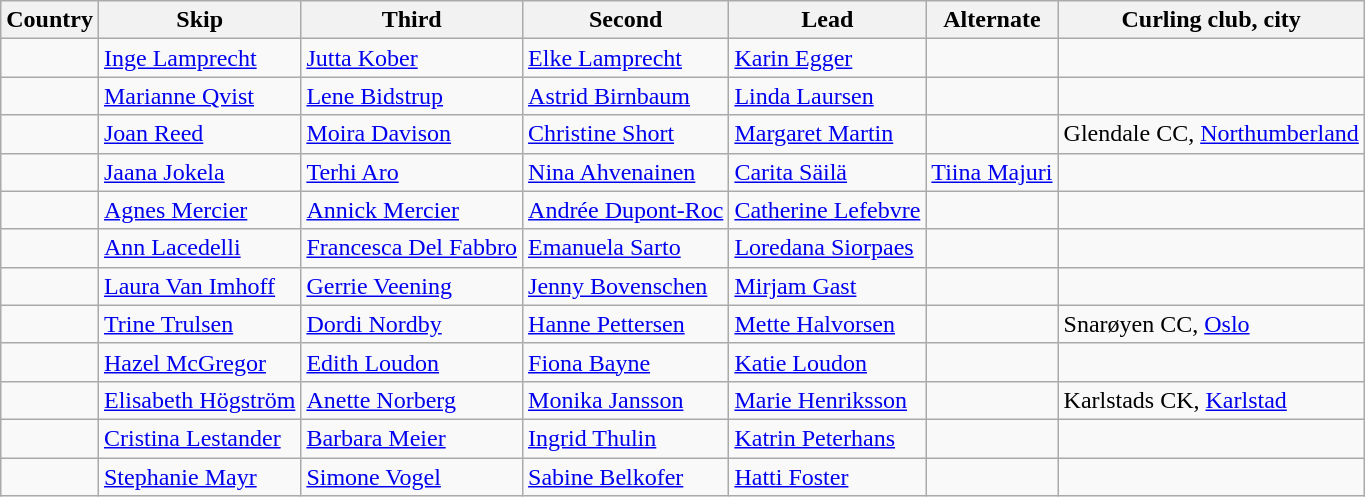<table class="wikitable">
<tr>
<th>Country</th>
<th>Skip</th>
<th>Third</th>
<th>Second</th>
<th>Lead</th>
<th>Alternate</th>
<th>Curling club, city</th>
</tr>
<tr>
<td></td>
<td><a href='#'>Inge Lamprecht</a></td>
<td><a href='#'>Jutta Kober</a></td>
<td><a href='#'>Elke Lamprecht</a></td>
<td><a href='#'>Karin Egger</a></td>
<td></td>
<td></td>
</tr>
<tr>
<td></td>
<td><a href='#'>Marianne Qvist</a></td>
<td><a href='#'>Lene Bidstrup</a></td>
<td><a href='#'>Astrid Birnbaum</a></td>
<td><a href='#'>Linda Laursen</a></td>
<td></td>
<td></td>
</tr>
<tr>
<td></td>
<td><a href='#'>Joan Reed</a></td>
<td><a href='#'>Moira Davison</a></td>
<td><a href='#'>Christine Short</a></td>
<td><a href='#'>Margaret Martin</a></td>
<td></td>
<td>Glendale CC, <a href='#'>Northumberland</a></td>
</tr>
<tr>
<td></td>
<td><a href='#'>Jaana Jokela</a></td>
<td><a href='#'>Terhi Aro</a></td>
<td><a href='#'>Nina Ahvenainen</a></td>
<td><a href='#'>Carita Säilä</a></td>
<td><a href='#'>Tiina Majuri</a></td>
<td></td>
</tr>
<tr>
<td></td>
<td><a href='#'>Agnes Mercier</a></td>
<td><a href='#'>Annick Mercier</a></td>
<td><a href='#'>Andrée Dupont-Roc</a></td>
<td><a href='#'>Catherine Lefebvre</a></td>
<td></td>
<td></td>
</tr>
<tr>
<td></td>
<td><a href='#'>Ann Lacedelli</a></td>
<td><a href='#'>Francesca Del Fabbro</a></td>
<td><a href='#'>Emanuela Sarto</a></td>
<td><a href='#'>Loredana Siorpaes</a></td>
<td></td>
<td></td>
</tr>
<tr>
<td></td>
<td><a href='#'>Laura Van Imhoff</a></td>
<td><a href='#'>Gerrie Veening</a></td>
<td><a href='#'>Jenny Bovenschen</a></td>
<td><a href='#'>Mirjam Gast</a></td>
<td></td>
<td></td>
</tr>
<tr>
<td></td>
<td><a href='#'>Trine Trulsen</a></td>
<td><a href='#'>Dordi Nordby</a></td>
<td><a href='#'>Hanne Pettersen</a></td>
<td><a href='#'>Mette Halvorsen</a></td>
<td></td>
<td>Snarøyen CC, <a href='#'>Oslo</a></td>
</tr>
<tr>
<td></td>
<td><a href='#'>Hazel McGregor</a></td>
<td><a href='#'>Edith Loudon</a></td>
<td><a href='#'>Fiona Bayne</a></td>
<td><a href='#'>Katie Loudon</a></td>
<td></td>
<td></td>
</tr>
<tr>
<td></td>
<td><a href='#'>Elisabeth Högström</a></td>
<td><a href='#'>Anette Norberg</a></td>
<td><a href='#'>Monika Jansson</a></td>
<td><a href='#'>Marie Henriksson</a></td>
<td></td>
<td>Karlstads CK, <a href='#'>Karlstad</a></td>
</tr>
<tr>
<td></td>
<td><a href='#'>Cristina Lestander</a></td>
<td><a href='#'>Barbara Meier</a></td>
<td><a href='#'>Ingrid Thulin</a></td>
<td><a href='#'>Katrin Peterhans</a></td>
<td></td>
</tr>
<tr>
<td></td>
<td><a href='#'>Stephanie Mayr</a></td>
<td><a href='#'>Simone Vogel</a></td>
<td><a href='#'>Sabine Belkofer</a></td>
<td><a href='#'>Hatti Foster</a></td>
<td></td>
<td></td>
</tr>
</table>
